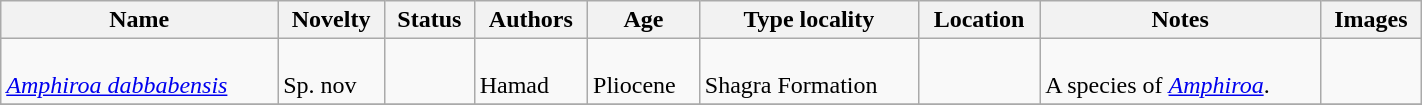<table class="wikitable sortable" align="center" width="75%">
<tr>
<th>Name</th>
<th>Novelty</th>
<th>Status</th>
<th>Authors</th>
<th>Age</th>
<th>Type locality</th>
<th>Location</th>
<th>Notes</th>
<th>Images</th>
</tr>
<tr>
<td><br><em><a href='#'>Amphiroa dabbabensis</a></em></td>
<td><br>Sp. nov</td>
<td></td>
<td><br>Hamad</td>
<td><br>Pliocene</td>
<td><br>Shagra Formation</td>
<td><br></td>
<td><br>A species of <em><a href='#'>Amphiroa</a></em>.</td>
<td></td>
</tr>
<tr>
</tr>
</table>
